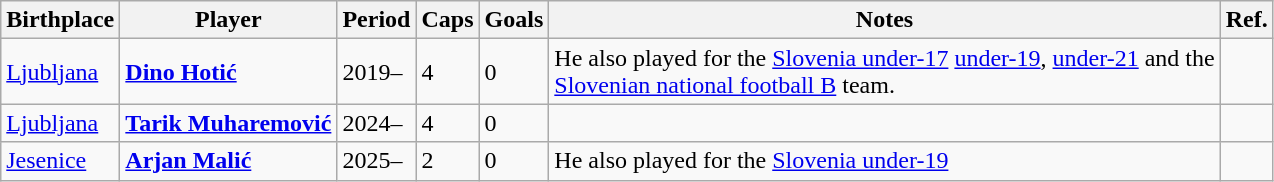<table class="wikitable sortable">
<tr>
<th>Birthplace</th>
<th>Player</th>
<th>Period</th>
<th>Caps</th>
<th>Goals</th>
<th>Notes</th>
<th>Ref.</th>
</tr>
<tr>
<td><a href='#'>Ljubljana</a></td>
<td><strong><a href='#'>Dino Hotić</a></strong></td>
<td>2019–</td>
<td>4</td>
<td>0</td>
<td>He also played for the <a href='#'>Slovenia under-17</a> <a href='#'>under-19</a>, <a href='#'>under-21</a> and the <br><a href='#'>Slovenian national football B</a> team.</td>
<td></td>
</tr>
<tr>
<td><a href='#'>Ljubljana</a></td>
<td><strong><a href='#'>Tarik Muharemović</a></strong></td>
<td>2024–</td>
<td>4</td>
<td>0</td>
<td></td>
<td></td>
</tr>
<tr>
<td><a href='#'>Jesenice</a></td>
<td><strong><a href='#'>Arjan Malić</a></strong></td>
<td>2025–</td>
<td>2</td>
<td>0</td>
<td>He also played for the <a href='#'>Slovenia under-19</a></td>
<td></td>
</tr>
</table>
